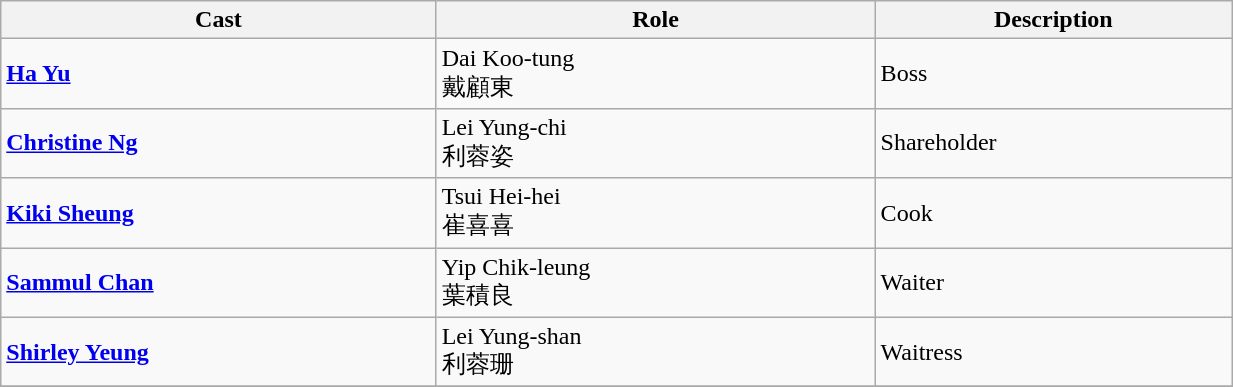<table class="wikitable" width="65%">
<tr>
<th>Cast</th>
<th>Role</th>
<th>Description</th>
</tr>
<tr>
<td><strong><a href='#'>Ha Yu</a></strong></td>
<td>Dai Koo-tung <br> 戴顧東</td>
<td>Boss</td>
</tr>
<tr>
<td><strong><a href='#'>Christine Ng</a></strong></td>
<td>Lei Yung-chi <br> 利蓉姿</td>
<td>Shareholder</td>
</tr>
<tr>
<td><strong><a href='#'>Kiki Sheung</a></strong></td>
<td>Tsui Hei-hei <br> 崔喜喜</td>
<td>Cook</td>
</tr>
<tr>
<td><strong><a href='#'>Sammul Chan</a></strong></td>
<td>Yip Chik-leung <br> 葉積良</td>
<td>Waiter</td>
</tr>
<tr>
<td><strong><a href='#'>Shirley Yeung</a></strong></td>
<td>Lei Yung-shan <br> 利蓉珊</td>
<td>Waitress</td>
</tr>
<tr>
</tr>
</table>
